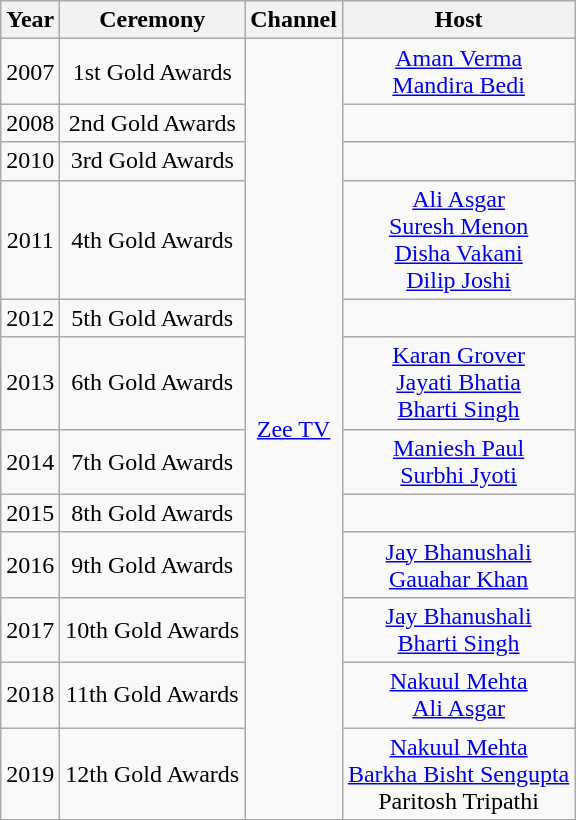<table class="wikitable" style="text-align:center;">
<tr>
<th>Year</th>
<th>Ceremony</th>
<th>Channel</th>
<th>Host</th>
</tr>
<tr>
<td>2007</td>
<td>1st Gold Awards</td>
<td rowspan="12"><a href='#'>Zee TV</a></td>
<td><a href='#'>Aman Verma</a><br><a href='#'>Mandira Bedi</a></td>
</tr>
<tr>
<td>2008</td>
<td>2nd Gold Awards</td>
<td></td>
</tr>
<tr>
<td>2010</td>
<td>3rd Gold Awards</td>
<td></td>
</tr>
<tr>
<td>2011</td>
<td>4th Gold Awards</td>
<td><a href='#'>Ali Asgar</a><br><a href='#'>Suresh Menon</a><br><a href='#'>Disha Vakani</a><br><a href='#'>Dilip Joshi</a></td>
</tr>
<tr>
<td>2012</td>
<td>5th Gold Awards</td>
<td></td>
</tr>
<tr>
<td>2013</td>
<td>6th Gold Awards</td>
<td><a href='#'>Karan Grover</a><br><a href='#'>Jayati Bhatia</a><br><a href='#'>Bharti Singh</a></td>
</tr>
<tr>
<td>2014</td>
<td>7th Gold Awards</td>
<td><a href='#'>Maniesh Paul</a><br><a href='#'>Surbhi Jyoti</a></td>
</tr>
<tr>
<td>2015</td>
<td>8th Gold Awards</td>
<td></td>
</tr>
<tr>
<td>2016</td>
<td>9th Gold Awards</td>
<td><a href='#'>Jay Bhanushali</a><br><a href='#'>Gauahar Khan</a></td>
</tr>
<tr>
<td>2017</td>
<td>10th Gold Awards</td>
<td><a href='#'>Jay Bhanushali</a><br><a href='#'>Bharti Singh</a></td>
</tr>
<tr>
<td>2018</td>
<td>11th Gold Awards</td>
<td><a href='#'>Nakuul Mehta</a><br><a href='#'>Ali Asgar</a></td>
</tr>
<tr>
<td>2019</td>
<td>12th Gold Awards</td>
<td><a href='#'>Nakuul Mehta</a><br><a href='#'>Barkha Bisht Sengupta</a><br>Paritosh Tripathi</td>
</tr>
</table>
